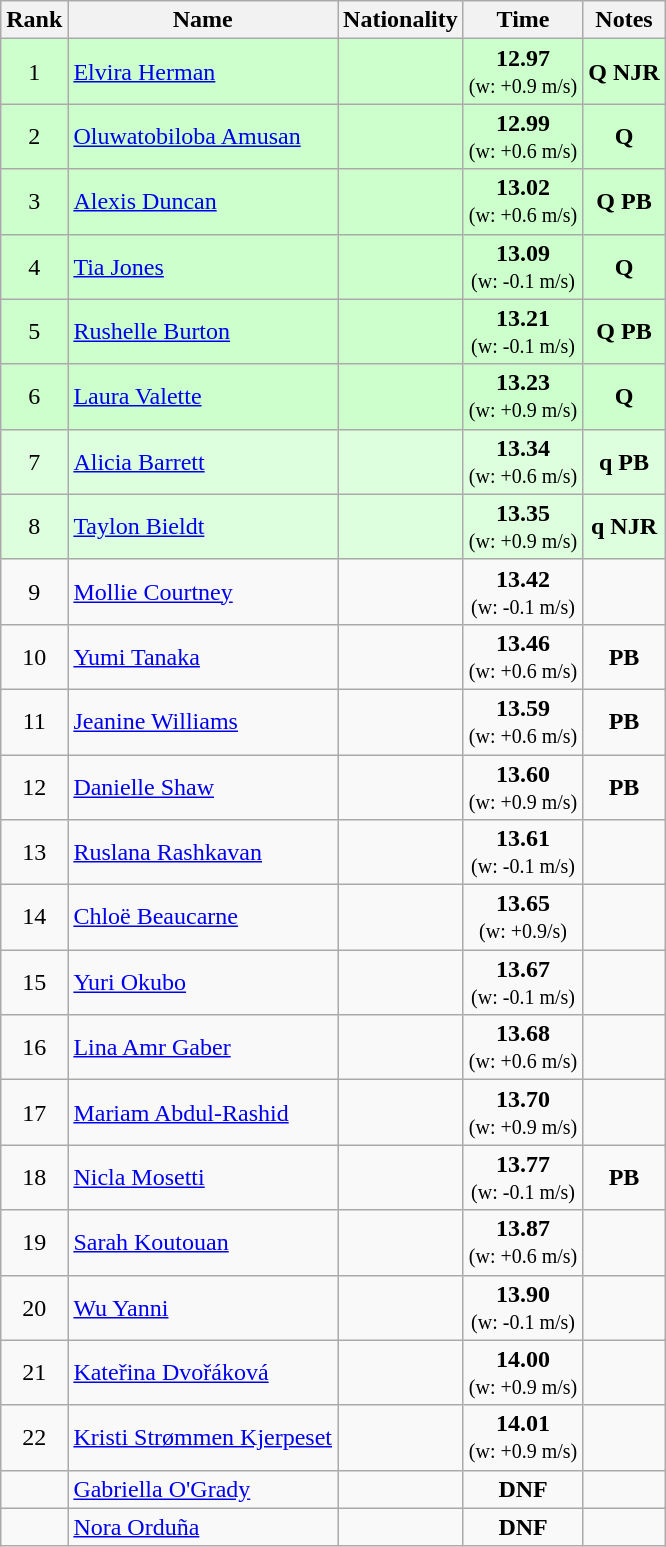<table class="wikitable sortable" style="text-align:center">
<tr>
<th>Rank</th>
<th>Name</th>
<th>Nationality</th>
<th>Time</th>
<th>Notes</th>
</tr>
<tr bgcolor=ccffcc>
<td>1</td>
<td align=left><a href='#'>Elvira Herman</a></td>
<td align=left></td>
<td><strong>12.97</strong> <br><small>(w: +0.9 m/s)</small></td>
<td><strong>Q NJR</strong></td>
</tr>
<tr bgcolor=ccffcc>
<td>2</td>
<td align=left><a href='#'>Oluwatobiloba Amusan</a></td>
<td align=left></td>
<td><strong>12.99</strong> <br><small>(w: +0.6 m/s)</small></td>
<td><strong>Q</strong></td>
</tr>
<tr bgcolor=ccffcc>
<td>3</td>
<td align=left><a href='#'>Alexis Duncan</a></td>
<td align=left></td>
<td><strong>13.02</strong> <br><small>(w: +0.6 m/s)</small></td>
<td><strong>Q PB</strong></td>
</tr>
<tr bgcolor=ccffcc>
<td>4</td>
<td align=left><a href='#'>Tia Jones</a></td>
<td align=left></td>
<td><strong>13.09</strong> <br><small>(w: -0.1 m/s)</small></td>
<td><strong>Q</strong></td>
</tr>
<tr bgcolor=ccffcc>
<td>5</td>
<td align=left><a href='#'>Rushelle Burton</a></td>
<td align=left></td>
<td><strong>13.21</strong> <br><small>(w: -0.1 m/s)</small></td>
<td><strong>Q PB</strong></td>
</tr>
<tr bgcolor=ccffcc>
<td>6</td>
<td align=left><a href='#'>Laura Valette</a></td>
<td align=left></td>
<td><strong>13.23</strong> <br><small>(w: +0.9 m/s)</small></td>
<td><strong>Q</strong></td>
</tr>
<tr bgcolor=ddffdd>
<td>7</td>
<td align=left><a href='#'>Alicia Barrett</a></td>
<td align=left></td>
<td><strong>13.34</strong> <br><small>(w: +0.6 m/s)</small></td>
<td><strong>q PB</strong></td>
</tr>
<tr bgcolor=ddffdd>
<td>8</td>
<td align=left><a href='#'>Taylon Bieldt</a></td>
<td align=left></td>
<td><strong>13.35</strong> <br><small>(w: +0.9 m/s)</small></td>
<td><strong>q NJR</strong></td>
</tr>
<tr>
<td>9</td>
<td align=left><a href='#'>Mollie Courtney</a></td>
<td align=left></td>
<td><strong>13.42</strong> <br><small>(w: -0.1 m/s)</small></td>
<td></td>
</tr>
<tr>
<td>10</td>
<td align=left><a href='#'>Yumi Tanaka</a></td>
<td align=left></td>
<td><strong>13.46</strong> <br><small>(w: +0.6 m/s)</small></td>
<td><strong>PB</strong></td>
</tr>
<tr>
<td>11</td>
<td align=left><a href='#'>Jeanine Williams</a></td>
<td align=left></td>
<td><strong>13.59</strong> <br><small>(w: +0.6 m/s)</small></td>
<td><strong>PB</strong></td>
</tr>
<tr>
<td>12</td>
<td align=left><a href='#'>Danielle Shaw</a></td>
<td align=left></td>
<td><strong>13.60</strong> <br><small>(w: +0.9 m/s)</small></td>
<td><strong>PB</strong></td>
</tr>
<tr>
<td>13</td>
<td align=left><a href='#'>Ruslana Rashkavan</a></td>
<td align=left></td>
<td><strong>13.61</strong> <br><small>(w: -0.1 m/s)</small></td>
<td></td>
</tr>
<tr>
<td>14</td>
<td align=left><a href='#'>Chloë Beaucarne</a></td>
<td align=left></td>
<td><strong>13.65</strong> <br><small>(w: +0.9/s)</small></td>
<td></td>
</tr>
<tr>
<td>15</td>
<td align=left><a href='#'>Yuri Okubo</a></td>
<td align=left></td>
<td><strong>13.67</strong> <br><small>(w: -0.1 m/s)</small></td>
<td></td>
</tr>
<tr>
<td>16</td>
<td align=left><a href='#'>Lina Amr Gaber</a></td>
<td align=left></td>
<td><strong>13.68</strong> <br><small>(w: +0.6 m/s)</small></td>
<td></td>
</tr>
<tr>
<td>17</td>
<td align=left><a href='#'>Mariam Abdul-Rashid</a></td>
<td align=left></td>
<td><strong>13.70</strong> <br><small>(w: +0.9 m/s)</small></td>
<td></td>
</tr>
<tr>
<td>18</td>
<td align=left><a href='#'>Nicla Mosetti</a></td>
<td align=left></td>
<td><strong>13.77</strong> <br><small>(w: -0.1 m/s)</small></td>
<td><strong>PB</strong></td>
</tr>
<tr>
<td>19</td>
<td align=left><a href='#'>Sarah Koutouan</a></td>
<td align=left></td>
<td><strong>13.87</strong> <br><small>(w: +0.6 m/s)</small></td>
<td></td>
</tr>
<tr>
<td>20</td>
<td align=left><a href='#'>Wu Yanni</a></td>
<td align=left></td>
<td><strong>13.90</strong> <br><small>(w: -0.1 m/s)</small></td>
<td></td>
</tr>
<tr>
<td>21</td>
<td align=left><a href='#'>Kateřina Dvořáková</a></td>
<td align=left></td>
<td><strong>14.00</strong> <br><small>(w: +0.9 m/s)</small></td>
<td></td>
</tr>
<tr>
<td>22</td>
<td align=left><a href='#'>Kristi Strømmen Kjerpeset</a></td>
<td align=left></td>
<td><strong>14.01</strong> <br><small>(w: +0.9 m/s)</small></td>
<td></td>
</tr>
<tr>
<td></td>
<td align=left><a href='#'>Gabriella O'Grady</a></td>
<td align=left></td>
<td><strong>DNF</strong></td>
<td></td>
</tr>
<tr>
<td></td>
<td align=left><a href='#'>Nora Orduña</a></td>
<td align=left></td>
<td><strong>DNF</strong></td>
<td></td>
</tr>
</table>
